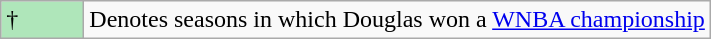<table class="wikitable">
<tr>
<td style="background:#afe6ba; width:3em;">†</td>
<td>Denotes seasons in which Douglas won a <a href='#'>WNBA championship</a></td>
</tr>
</table>
